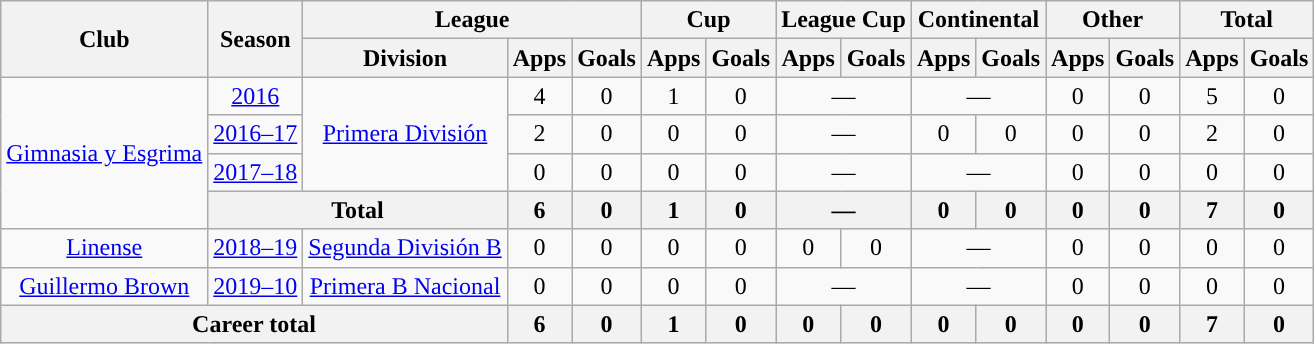<table class="wikitable" style="text-align:center">
<tr>
<th rowspan="2">Club</th>
<th rowspan="2">Season</th>
<th colspan="3">League</th>
<th colspan="2">Cup</th>
<th colspan="2">League Cup</th>
<th colspan="2">Continental</th>
<th colspan="2">Other</th>
<th colspan="2">Total</th>
</tr>
<tr>
<th>Division</th>
<th>Apps</th>
<th>Goals</th>
<th>Apps</th>
<th>Goals</th>
<th>Apps</th>
<th>Goals</th>
<th>Apps</th>
<th>Goals</th>
<th>Apps</th>
<th>Goals</th>
<th>Apps</th>
<th>Goals</th>
</tr>
<tr>
<td rowspan="4"><a href='#'>Gimnasia y Esgrima</a></td>
<td><a href='#'>2016</a></td>
<td rowspan="3"><a href='#'>Primera División</a></td>
<td>4</td>
<td>0</td>
<td>1</td>
<td>0</td>
<td colspan="2">—</td>
<td colspan="2">—</td>
<td>0</td>
<td>0</td>
<td>5</td>
<td>0</td>
</tr>
<tr>
<td><a href='#'>2016–17</a></td>
<td>2</td>
<td>0</td>
<td>0</td>
<td>0</td>
<td colspan="2">—</td>
<td>0</td>
<td>0</td>
<td>0</td>
<td>0</td>
<td>2</td>
<td>0</td>
</tr>
<tr>
<td><a href='#'>2017–18</a></td>
<td>0</td>
<td>0</td>
<td>0</td>
<td>0</td>
<td colspan="2">—</td>
<td colspan="2">—</td>
<td>0</td>
<td>0</td>
<td>0</td>
<td>0</td>
</tr>
<tr>
<th colspan="2">Total</th>
<th>6</th>
<th>0</th>
<th>1</th>
<th>0</th>
<th colspan="2">—</th>
<th>0</th>
<th>0</th>
<th>0</th>
<th>0</th>
<th>7</th>
<th>0</th>
</tr>
<tr>
<td rowspan="1"><a href='#'>Linense</a></td>
<td><a href='#'>2018–19</a></td>
<td rowspan="1"><a href='#'>Segunda División B</a></td>
<td>0</td>
<td>0</td>
<td>0</td>
<td>0</td>
<td>0</td>
<td>0</td>
<td colspan="2">—</td>
<td>0</td>
<td>0</td>
<td>0</td>
<td>0</td>
</tr>
<tr>
<td rowspan="1"><a href='#'>Guillermo Brown</a></td>
<td><a href='#'>2019–10</a></td>
<td rowspan="1"><a href='#'>Primera B Nacional</a></td>
<td>0</td>
<td>0</td>
<td>0</td>
<td>0</td>
<td colspan="2">—</td>
<td colspan="2">—</td>
<td>0</td>
<td>0</td>
<td>0</td>
<td>0</td>
</tr>
<tr>
<th colspan="3">Career total</th>
<th>6</th>
<th>0</th>
<th>1</th>
<th>0</th>
<th>0</th>
<th>0</th>
<th>0</th>
<th>0</th>
<th>0</th>
<th>0</th>
<th>7</th>
<th>0</th>
</tr>
</table>
